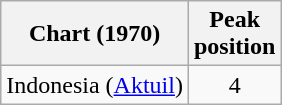<table class="wikitable">
<tr>
<th scope="col">Chart (1970)</th>
<th scope="col">Peak<br>position</th>
</tr>
<tr>
<td>Indonesia (<a href='#'>Aktuil</a>)</td>
<td style="text-align:center;">4</td>
</tr>
</table>
